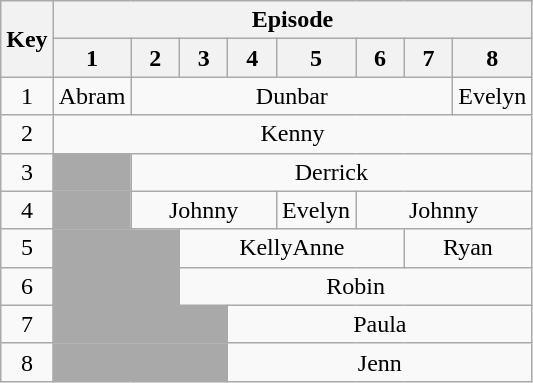<table class=wikitable style="text-align:center">
<tr>
<th rowspan=2>Key</th>
<th colspan=8>Episode</th>
</tr>
<tr>
<th scope="col" style="width:25px;">1</th>
<th scope="col" style="width:25px;">2</th>
<th scope="col" style="width:25px;">3</th>
<th scope="col" style="width:25px;">4</th>
<th scope="col" style="width:25px;">5</th>
<th scope="col" style="width:25px;">6</th>
<th scope="col" style="width:25px;">7</th>
<th scope="col" style="width:25px;">8</th>
</tr>
<tr>
<td>1</td>
<td>Abram</td>
<td colspan="6">Dunbar</td>
<td>Evelyn</td>
</tr>
<tr>
<td>2</td>
<td colspan="8">Kenny</td>
</tr>
<tr>
<td>3</td>
<td colspan=1 bgcolor="darkgrey"></td>
<td colspan="7">Derrick</td>
</tr>
<tr>
<td>4</td>
<td colspan=1 bgcolor="darkgrey"></td>
<td colspan="3">Johnny</td>
<td>Evelyn</td>
<td colspan="3">Johnny</td>
</tr>
<tr>
<td>5</td>
<td colspan=2 bgcolor="darkgrey"></td>
<td colspan="4">KellyAnne</td>
<td colspan="2">Ryan</td>
</tr>
<tr>
<td>6</td>
<td colspan=2 bgcolor="darkgrey"></td>
<td colspan="6">Robin</td>
</tr>
<tr>
<td>7</td>
<td colspan=3 bgcolor="darkgrey"></td>
<td colspan="5">Paula</td>
</tr>
<tr>
<td>8</td>
<td colspan=3 bgcolor="darkgrey"></td>
<td colspan="5">Jenn</td>
</tr>
</table>
